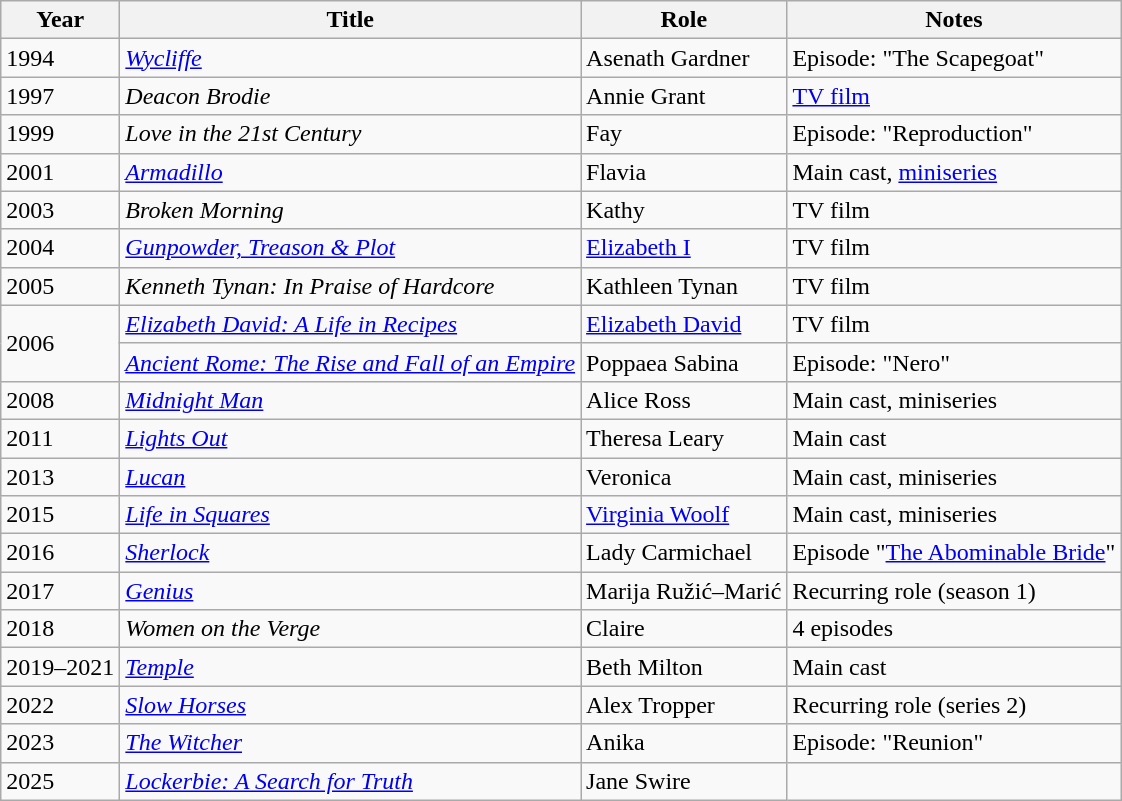<table class="wikitable sortable">
<tr>
<th>Year</th>
<th>Title</th>
<th>Role</th>
<th class="unsortable">Notes</th>
</tr>
<tr>
<td>1994</td>
<td><em><a href='#'>Wycliffe</a></em></td>
<td>Asenath Gardner</td>
<td>Episode: "The Scapegoat"</td>
</tr>
<tr>
<td>1997</td>
<td><em>Deacon Brodie</em></td>
<td>Annie Grant</td>
<td><a href='#'>TV film</a></td>
</tr>
<tr>
<td>1999</td>
<td><em>Love in the 21st Century</em></td>
<td>Fay</td>
<td>Episode: "Reproduction"</td>
</tr>
<tr>
<td>2001</td>
<td><em><a href='#'>Armadillo</a></em></td>
<td>Flavia</td>
<td>Main cast, <a href='#'>miniseries</a></td>
</tr>
<tr>
<td>2003</td>
<td><em>Broken Morning</em></td>
<td>Kathy</td>
<td>TV film</td>
</tr>
<tr>
<td>2004</td>
<td><em><a href='#'>Gunpowder, Treason & Plot</a></em></td>
<td><a href='#'>Elizabeth I</a></td>
<td>TV film</td>
</tr>
<tr>
<td>2005</td>
<td><em>Kenneth Tynan: In Praise of Hardcore</em></td>
<td>Kathleen Tynan</td>
<td>TV film</td>
</tr>
<tr>
<td rowspan="2">2006</td>
<td><em><a href='#'>Elizabeth David: A Life in Recipes</a></em></td>
<td><a href='#'>Elizabeth David</a></td>
<td>TV film</td>
</tr>
<tr>
<td><em><a href='#'>Ancient Rome: The Rise and Fall of an Empire</a></em></td>
<td>Poppaea Sabina</td>
<td>Episode: "Nero"</td>
</tr>
<tr>
<td>2008</td>
<td><em><a href='#'>Midnight Man</a></em></td>
<td>Alice Ross</td>
<td>Main cast, miniseries</td>
</tr>
<tr>
<td>2011</td>
<td><em><a href='#'>Lights Out</a></em></td>
<td>Theresa Leary</td>
<td>Main cast</td>
</tr>
<tr>
<td>2013</td>
<td><em><a href='#'>Lucan</a></em></td>
<td>Veronica</td>
<td>Main cast, miniseries</td>
</tr>
<tr>
<td>2015</td>
<td><em><a href='#'>Life in Squares</a></em></td>
<td><a href='#'>Virginia Woolf</a></td>
<td>Main cast, miniseries</td>
</tr>
<tr>
<td>2016</td>
<td><em><a href='#'>Sherlock</a></em></td>
<td>Lady Carmichael</td>
<td>Episode "<a href='#'>The Abominable Bride</a>"</td>
</tr>
<tr>
<td>2017</td>
<td><em><a href='#'>Genius</a></em></td>
<td>Marija Ružić–Marić</td>
<td>Recurring role (season 1)</td>
</tr>
<tr>
<td>2018</td>
<td><em>Women on the Verge</em></td>
<td>Claire</td>
<td>4 episodes</td>
</tr>
<tr>
<td>2019–2021</td>
<td><em><a href='#'>Temple</a></em></td>
<td>Beth Milton</td>
<td>Main cast</td>
</tr>
<tr>
<td>2022</td>
<td><em><a href='#'>Slow Horses</a></em></td>
<td>Alex Tropper</td>
<td>Recurring role (series 2)</td>
</tr>
<tr>
<td>2023</td>
<td><em><a href='#'>The Witcher</a></em></td>
<td>Anika</td>
<td>Episode: "Reunion"</td>
</tr>
<tr>
<td>2025</td>
<td><em><a href='#'>Lockerbie: A Search for Truth</a></em></td>
<td>Jane Swire</td>
<td></td>
</tr>
</table>
